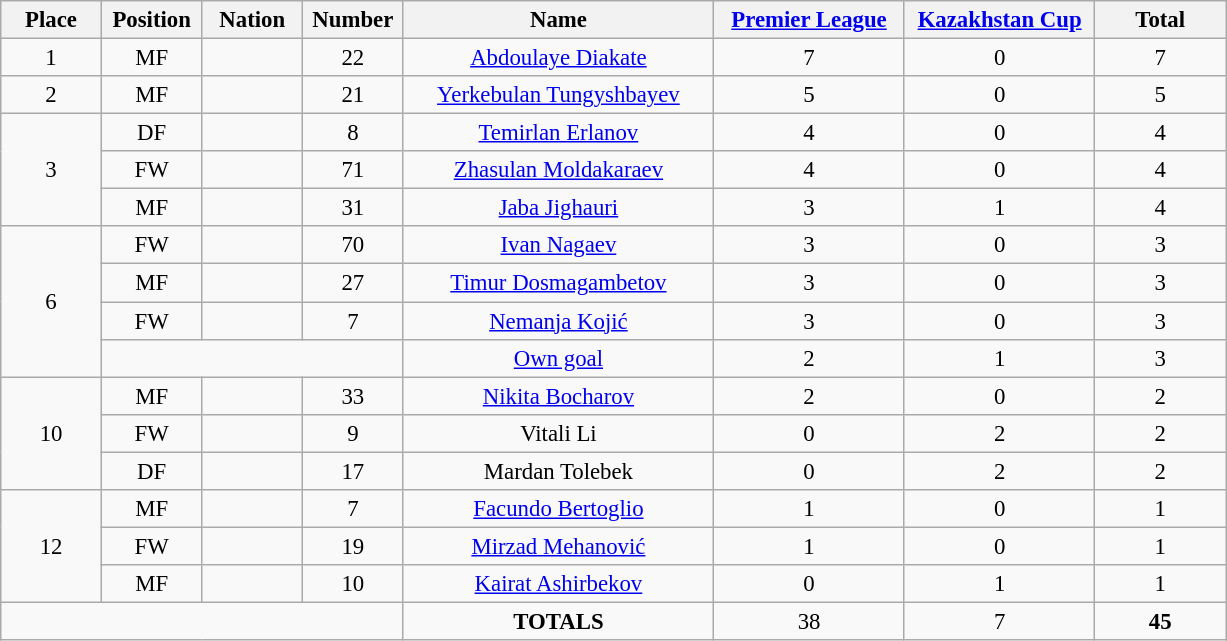<table class="wikitable" style="font-size: 95%; text-align: center;">
<tr>
<th width=60>Place</th>
<th width=60>Position</th>
<th width=60>Nation</th>
<th width=60>Number</th>
<th width=200>Name</th>
<th width=120><a href='#'>Premier League</a></th>
<th width=120><a href='#'>Kazakhstan Cup</a></th>
<th width=80><strong>Total</strong></th>
</tr>
<tr>
<td>1</td>
<td>MF</td>
<td></td>
<td>22</td>
<td><a href='#'>Abdoulaye Diakate</a></td>
<td>7</td>
<td>0</td>
<td>7</td>
</tr>
<tr>
<td>2</td>
<td>MF</td>
<td></td>
<td>21</td>
<td><a href='#'>Yerkebulan Tungyshbayev</a></td>
<td>5</td>
<td>0</td>
<td>5</td>
</tr>
<tr>
<td rowspan="3">3</td>
<td>DF</td>
<td></td>
<td>8</td>
<td><a href='#'>Temirlan Erlanov</a></td>
<td>4</td>
<td>0</td>
<td>4</td>
</tr>
<tr>
<td>FW</td>
<td></td>
<td>71</td>
<td><a href='#'>Zhasulan Moldakaraev</a></td>
<td>4</td>
<td>0</td>
<td>4</td>
</tr>
<tr>
<td>MF</td>
<td></td>
<td>31</td>
<td><a href='#'>Jaba Jighauri</a></td>
<td>3</td>
<td>1</td>
<td>4</td>
</tr>
<tr>
<td rowspan="4">6</td>
<td>FW</td>
<td></td>
<td>70</td>
<td><a href='#'>Ivan Nagaev</a></td>
<td>3</td>
<td>0</td>
<td>3</td>
</tr>
<tr>
<td>MF</td>
<td></td>
<td>27</td>
<td><a href='#'>Timur Dosmagambetov</a></td>
<td>3</td>
<td>0</td>
<td>3</td>
</tr>
<tr>
<td>FW</td>
<td></td>
<td>7</td>
<td><a href='#'>Nemanja Kojić</a></td>
<td>3</td>
<td>0</td>
<td>3</td>
</tr>
<tr>
<td colspan="3"></td>
<td><a href='#'>Own goal</a></td>
<td>2</td>
<td>1</td>
<td>3</td>
</tr>
<tr>
<td rowspan="3">10</td>
<td>MF</td>
<td></td>
<td>33</td>
<td><a href='#'>Nikita Bocharov</a></td>
<td>2</td>
<td>0</td>
<td>2</td>
</tr>
<tr>
<td>FW</td>
<td></td>
<td>9</td>
<td>Vitali Li</td>
<td>0</td>
<td>2</td>
<td>2</td>
</tr>
<tr>
<td>DF</td>
<td></td>
<td>17</td>
<td>Mardan Tolebek</td>
<td>0</td>
<td>2</td>
<td>2</td>
</tr>
<tr>
<td rowspan="3">12</td>
<td>MF</td>
<td></td>
<td>7</td>
<td><a href='#'>Facundo Bertoglio</a></td>
<td>1</td>
<td>0</td>
<td>1</td>
</tr>
<tr>
<td>FW</td>
<td></td>
<td>19</td>
<td><a href='#'>Mirzad Mehanović</a></td>
<td>1</td>
<td>0</td>
<td>1</td>
</tr>
<tr>
<td>MF</td>
<td></td>
<td>10</td>
<td><a href='#'>Kairat Ashirbekov</a></td>
<td>0</td>
<td>1</td>
<td>1</td>
</tr>
<tr>
<td colspan="4"></td>
<td><strong>TOTALS</strong></td>
<td>38</td>
<td>7</td>
<td><strong>45</strong></td>
</tr>
</table>
